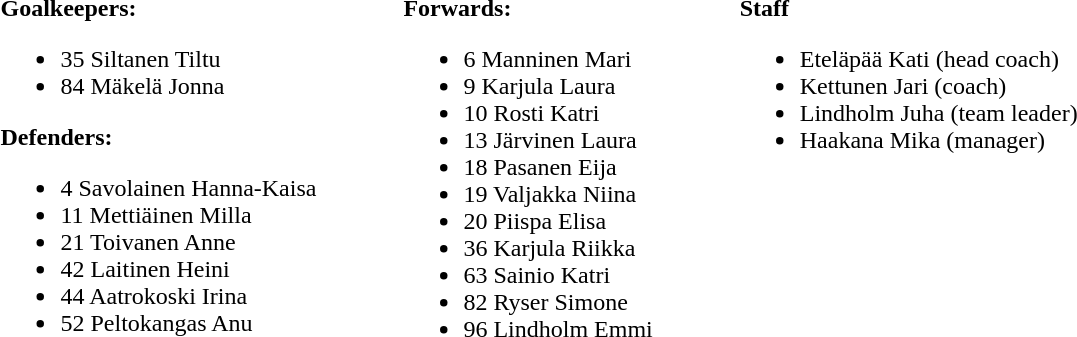<table>
<tr>
<td valign="top"><br><strong>Goalkeepers:</strong><ul><li>35 Siltanen Tiltu</li><li>84 Mäkelä Jonna</li></ul><strong>Defenders:</strong><ul><li>4 Savolainen Hanna-Kaisa</li><li>11 Mettiäinen Milla</li><li>21 Toivanen Anne</li><li>42 Laitinen Heini</li><li>44 Aatrokoski Irina</li><li>52 Peltokangas Anu</li></ul></td>
<td width="50"> </td>
<td valign="top"><br><strong>Forwards:</strong><ul><li>6 Manninen Mari</li><li>9 Karjula Laura</li><li>10 Rosti Katri</li><li>13 Järvinen Laura</li><li>18 Pasanen Eija</li><li>19 Valjakka Niina</li><li>20 Piispa Elisa</li><li>36 Karjula Riikka</li><li>63 Sainio Katri</li><li>82 Ryser Simone</li><li>96 Lindholm Emmi</li></ul></td>
<td width="50"> </td>
<td valign="top"><br><strong>Staff</strong><ul><li>Eteläpää Kati (head coach)</li><li>Kettunen Jari (coach)</li><li>Lindholm Juha (team leader)</li><li>Haakana Mika (manager)</li></ul></td>
</tr>
</table>
